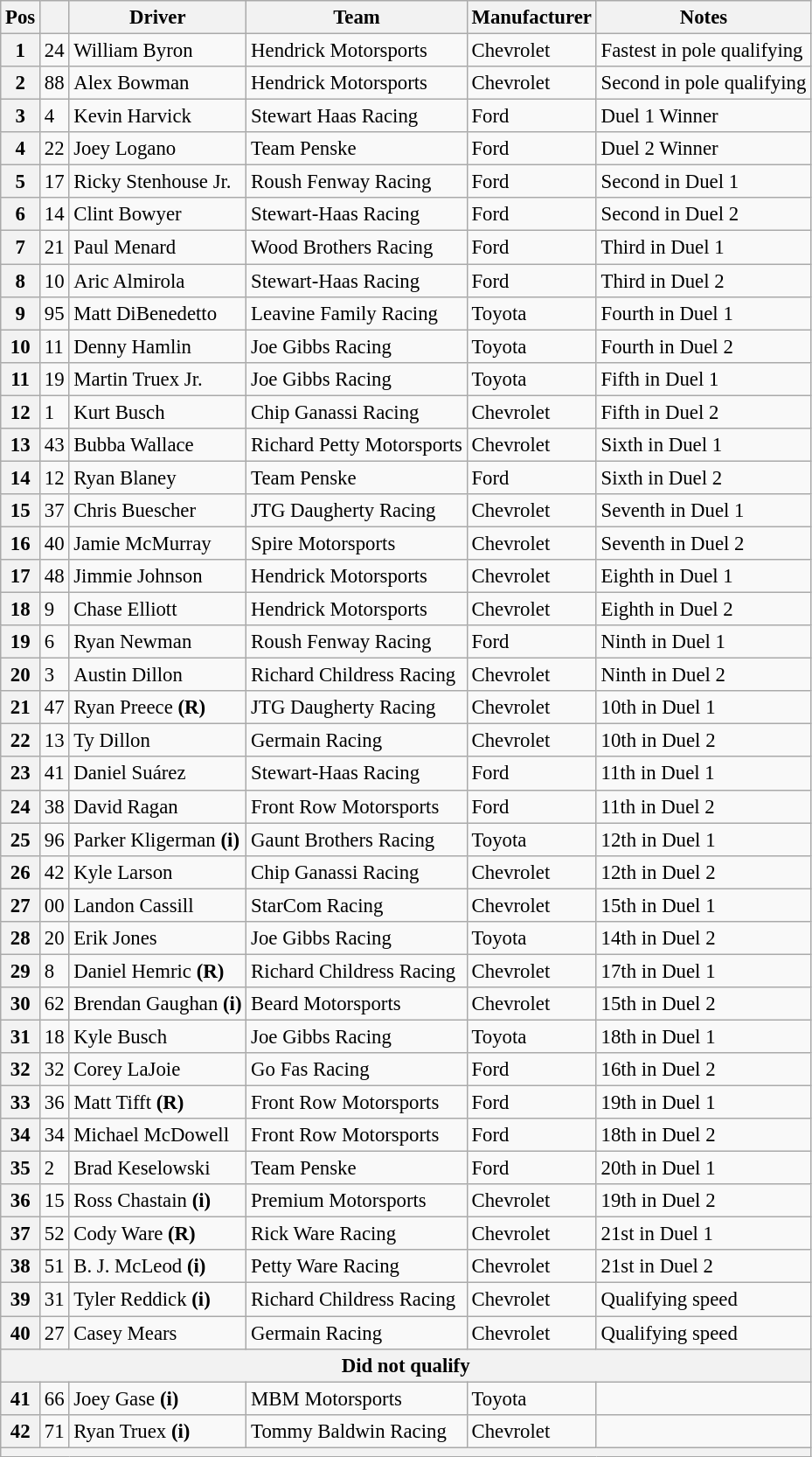<table class="wikitable" style="font-size:95%">
<tr>
<th>Pos</th>
<th></th>
<th>Driver</th>
<th>Team</th>
<th>Manufacturer</th>
<th>Notes</th>
</tr>
<tr>
<th>1</th>
<td>24</td>
<td>William Byron</td>
<td>Hendrick Motorsports</td>
<td>Chevrolet</td>
<td>Fastest in pole qualifying</td>
</tr>
<tr>
<th>2</th>
<td>88</td>
<td>Alex Bowman</td>
<td>Hendrick Motorsports</td>
<td>Chevrolet</td>
<td>Second in pole qualifying</td>
</tr>
<tr>
<th>3</th>
<td>4</td>
<td>Kevin Harvick</td>
<td>Stewart Haas Racing</td>
<td>Ford</td>
<td>Duel 1 Winner</td>
</tr>
<tr>
<th>4</th>
<td>22</td>
<td>Joey Logano</td>
<td>Team Penske</td>
<td>Ford</td>
<td>Duel 2 Winner</td>
</tr>
<tr>
<th>5</th>
<td>17</td>
<td>Ricky Stenhouse Jr.</td>
<td>Roush Fenway Racing</td>
<td>Ford</td>
<td>Second in Duel 1</td>
</tr>
<tr>
<th>6</th>
<td>14</td>
<td>Clint Bowyer</td>
<td>Stewart-Haas Racing</td>
<td>Ford</td>
<td>Second in Duel 2</td>
</tr>
<tr>
<th>7</th>
<td>21</td>
<td>Paul Menard</td>
<td>Wood Brothers Racing</td>
<td>Ford</td>
<td>Third in Duel 1</td>
</tr>
<tr>
<th>8</th>
<td>10</td>
<td>Aric Almirola</td>
<td>Stewart-Haas Racing</td>
<td>Ford</td>
<td>Third in Duel 2</td>
</tr>
<tr>
<th>9</th>
<td>95</td>
<td>Matt DiBenedetto</td>
<td>Leavine Family Racing</td>
<td>Toyota</td>
<td>Fourth in Duel 1</td>
</tr>
<tr>
<th>10</th>
<td>11</td>
<td>Denny Hamlin</td>
<td>Joe Gibbs Racing</td>
<td>Toyota</td>
<td>Fourth in Duel 2</td>
</tr>
<tr>
<th>11</th>
<td>19</td>
<td>Martin Truex Jr.</td>
<td>Joe Gibbs Racing</td>
<td>Toyota</td>
<td>Fifth in Duel 1</td>
</tr>
<tr>
<th>12</th>
<td>1</td>
<td>Kurt Busch</td>
<td>Chip Ganassi Racing</td>
<td>Chevrolet</td>
<td>Fifth in Duel 2</td>
</tr>
<tr>
<th>13</th>
<td>43</td>
<td>Bubba Wallace</td>
<td>Richard Petty Motorsports</td>
<td>Chevrolet</td>
<td>Sixth in Duel 1</td>
</tr>
<tr>
<th>14</th>
<td>12</td>
<td>Ryan Blaney</td>
<td>Team Penske</td>
<td>Ford</td>
<td>Sixth in Duel 2</td>
</tr>
<tr>
<th>15</th>
<td>37</td>
<td>Chris Buescher</td>
<td>JTG Daugherty Racing</td>
<td>Chevrolet</td>
<td>Seventh in Duel 1</td>
</tr>
<tr>
<th>16</th>
<td>40</td>
<td>Jamie McMurray</td>
<td>Spire Motorsports</td>
<td>Chevrolet</td>
<td>Seventh in Duel 2</td>
</tr>
<tr>
<th>17</th>
<td>48</td>
<td>Jimmie Johnson</td>
<td>Hendrick Motorsports</td>
<td>Chevrolet</td>
<td>Eighth in Duel 1</td>
</tr>
<tr>
<th>18</th>
<td>9</td>
<td>Chase Elliott</td>
<td>Hendrick Motorsports</td>
<td>Chevrolet</td>
<td>Eighth in Duel 2</td>
</tr>
<tr>
<th>19</th>
<td>6</td>
<td>Ryan Newman</td>
<td>Roush Fenway Racing</td>
<td>Ford</td>
<td>Ninth in Duel 1</td>
</tr>
<tr>
<th>20</th>
<td>3</td>
<td>Austin Dillon</td>
<td>Richard Childress Racing</td>
<td>Chevrolet</td>
<td>Ninth in Duel 2</td>
</tr>
<tr>
<th>21</th>
<td>47</td>
<td>Ryan Preece <strong>(R)</strong></td>
<td>JTG Daugherty Racing</td>
<td>Chevrolet</td>
<td>10th in Duel 1</td>
</tr>
<tr>
<th>22</th>
<td>13</td>
<td>Ty Dillon</td>
<td>Germain Racing</td>
<td>Chevrolet</td>
<td>10th in Duel 2</td>
</tr>
<tr>
<th>23</th>
<td>41</td>
<td>Daniel Suárez</td>
<td>Stewart-Haas Racing</td>
<td>Ford</td>
<td>11th in Duel 1</td>
</tr>
<tr>
<th>24</th>
<td>38</td>
<td>David Ragan</td>
<td>Front Row Motorsports</td>
<td>Ford</td>
<td>11th in Duel 2</td>
</tr>
<tr>
<th>25</th>
<td>96</td>
<td>Parker Kligerman <strong>(i)</strong></td>
<td>Gaunt Brothers Racing</td>
<td>Toyota</td>
<td>12th in Duel 1</td>
</tr>
<tr>
<th>26</th>
<td>42</td>
<td>Kyle Larson</td>
<td>Chip Ganassi Racing</td>
<td>Chevrolet</td>
<td>12th in Duel 2</td>
</tr>
<tr>
<th>27</th>
<td>00</td>
<td>Landon Cassill</td>
<td>StarCom Racing</td>
<td>Chevrolet</td>
<td>15th in Duel 1</td>
</tr>
<tr>
<th>28</th>
<td>20</td>
<td>Erik Jones</td>
<td>Joe Gibbs Racing</td>
<td>Toyota</td>
<td>14th in Duel 2</td>
</tr>
<tr>
<th>29</th>
<td>8</td>
<td>Daniel Hemric <strong>(R)</strong></td>
<td>Richard Childress Racing</td>
<td>Chevrolet</td>
<td>17th in Duel 1</td>
</tr>
<tr>
<th>30</th>
<td>62</td>
<td>Brendan Gaughan <strong>(i)</strong></td>
<td>Beard Motorsports</td>
<td>Chevrolet</td>
<td>15th in Duel 2</td>
</tr>
<tr>
<th>31</th>
<td>18</td>
<td>Kyle Busch</td>
<td>Joe Gibbs Racing</td>
<td>Toyota</td>
<td>18th in Duel 1</td>
</tr>
<tr>
<th>32</th>
<td>32</td>
<td>Corey LaJoie</td>
<td>Go Fas Racing</td>
<td>Ford</td>
<td>16th in Duel 2</td>
</tr>
<tr>
<th>33</th>
<td>36</td>
<td>Matt Tifft <strong>(R)</strong></td>
<td>Front Row Motorsports</td>
<td>Ford</td>
<td>19th in Duel 1</td>
</tr>
<tr>
<th>34</th>
<td>34</td>
<td>Michael McDowell</td>
<td>Front Row Motorsports</td>
<td>Ford</td>
<td>18th in Duel 2</td>
</tr>
<tr>
<th>35</th>
<td>2</td>
<td>Brad Keselowski</td>
<td>Team Penske</td>
<td>Ford</td>
<td>20th in Duel 1</td>
</tr>
<tr>
<th>36</th>
<td>15</td>
<td>Ross Chastain <strong>(i)</strong></td>
<td>Premium Motorsports</td>
<td>Chevrolet</td>
<td>19th in Duel 2</td>
</tr>
<tr>
<th>37</th>
<td>52</td>
<td>Cody Ware <strong>(R)</strong></td>
<td>Rick Ware Racing</td>
<td>Chevrolet</td>
<td>21st in Duel 1</td>
</tr>
<tr>
<th>38</th>
<td>51</td>
<td>B. J. McLeod <strong>(i)</strong></td>
<td>Petty Ware Racing</td>
<td>Chevrolet</td>
<td>21st in Duel 2</td>
</tr>
<tr>
<th>39</th>
<td>31</td>
<td>Tyler Reddick <strong>(i)</strong></td>
<td>Richard Childress Racing</td>
<td>Chevrolet</td>
<td>Qualifying speed</td>
</tr>
<tr>
<th>40</th>
<td>27</td>
<td>Casey Mears</td>
<td>Germain Racing</td>
<td>Chevrolet</td>
<td>Qualifying speed</td>
</tr>
<tr>
<th colspan="6">Did not qualify</th>
</tr>
<tr>
<th>41</th>
<td>66</td>
<td>Joey Gase <strong>(i)</strong></td>
<td>MBM Motorsports</td>
<td>Toyota</td>
<td></td>
</tr>
<tr>
<th>42</th>
<td>71</td>
<td>Ryan Truex <strong>(i)</strong></td>
<td>Tommy Baldwin Racing</td>
<td>Chevrolet</td>
<td></td>
</tr>
<tr>
<th colspan="6"></th>
</tr>
</table>
